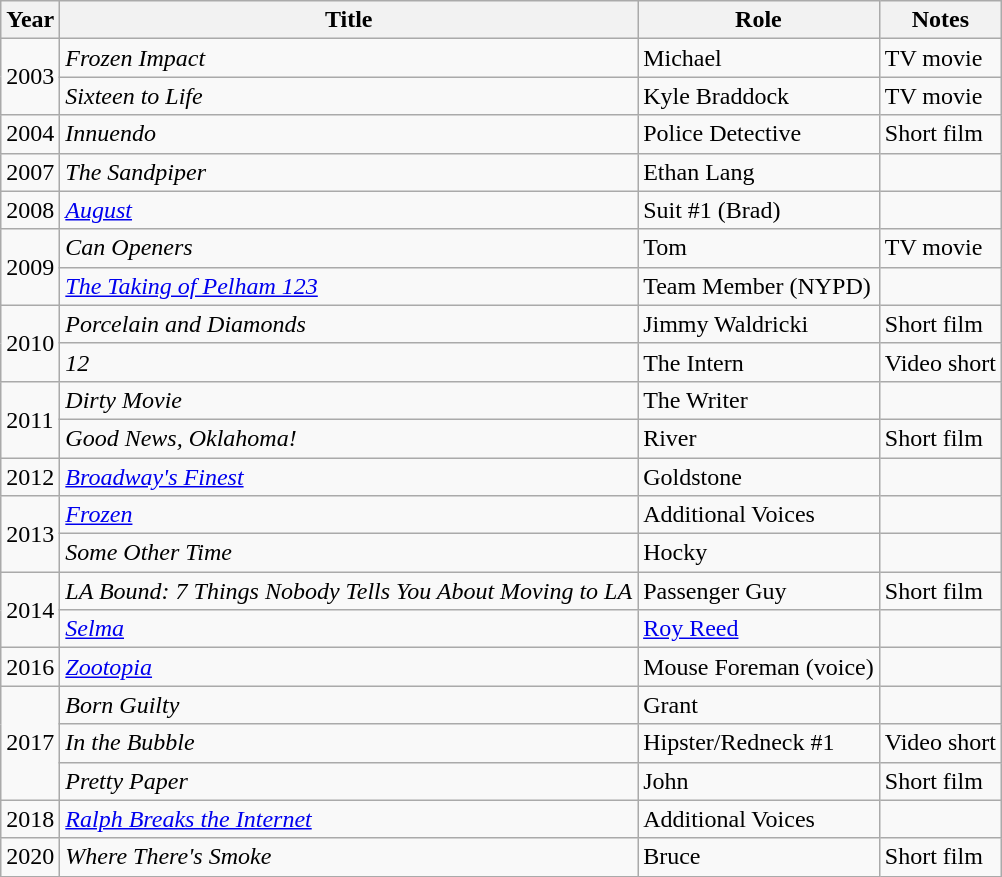<table class="wikitable sortable">
<tr>
<th>Year</th>
<th>Title</th>
<th>Role</th>
<th>Notes</th>
</tr>
<tr>
<td rowspan=2>2003</td>
<td><em>Frozen Impact</em></td>
<td>Michael</td>
<td>TV movie</td>
</tr>
<tr>
<td><em>Sixteen to Life</em></td>
<td>Kyle Braddock</td>
<td>TV movie</td>
</tr>
<tr>
<td>2004</td>
<td><em>Innuendo</em></td>
<td>Police Detective</td>
<td>Short film</td>
</tr>
<tr>
<td>2007</td>
<td><em>The Sandpiper</em></td>
<td>Ethan Lang</td>
<td></td>
</tr>
<tr>
<td>2008</td>
<td><em><a href='#'>August</a></em></td>
<td>Suit #1 (Brad)</td>
<td></td>
</tr>
<tr>
<td rowspan=2>2009</td>
<td><em>Can Openers</em></td>
<td>Tom</td>
<td>TV movie</td>
</tr>
<tr>
<td><em><a href='#'>The Taking of Pelham 123</a></em></td>
<td>Team Member (NYPD)</td>
<td></td>
</tr>
<tr>
<td rowspan=2>2010</td>
<td><em>Porcelain and Diamonds</em></td>
<td>Jimmy Waldricki</td>
<td>Short film</td>
</tr>
<tr>
<td><em>12</em></td>
<td>The Intern</td>
<td>Video short</td>
</tr>
<tr>
<td rowspan=2>2011</td>
<td><em>Dirty Movie</em></td>
<td>The Writer</td>
<td></td>
</tr>
<tr>
<td><em>Good News, Oklahoma!</em></td>
<td>River</td>
<td>Short film</td>
</tr>
<tr>
<td>2012</td>
<td><em><a href='#'>Broadway's Finest</a></em></td>
<td>Goldstone</td>
<td></td>
</tr>
<tr>
<td rowspan=2>2013</td>
<td><em><a href='#'>Frozen</a></em></td>
<td>Additional Voices</td>
<td></td>
</tr>
<tr>
<td><em>Some Other Time</em></td>
<td>Hocky</td>
<td></td>
</tr>
<tr>
<td rowspan=2>2014</td>
<td><em>LA Bound: 7 Things Nobody Tells You About Moving to LA</em></td>
<td>Passenger Guy</td>
<td>Short film</td>
</tr>
<tr>
<td><em><a href='#'>Selma</a></em></td>
<td><a href='#'>Roy Reed</a></td>
<td></td>
</tr>
<tr>
<td>2016</td>
<td><em><a href='#'>Zootopia</a></em></td>
<td>Mouse Foreman (voice)</td>
<td></td>
</tr>
<tr>
<td rowspan=3>2017</td>
<td><em>Born Guilty</em></td>
<td>Grant</td>
<td></td>
</tr>
<tr>
<td><em>In the Bubble</em></td>
<td>Hipster/Redneck #1</td>
<td>Video short</td>
</tr>
<tr>
<td><em>Pretty Paper</em></td>
<td>John</td>
<td>Short film</td>
</tr>
<tr>
<td>2018</td>
<td><em><a href='#'>Ralph Breaks the Internet</a></em></td>
<td>Additional Voices</td>
<td></td>
</tr>
<tr>
<td>2020</td>
<td><em>Where There's Smoke</em></td>
<td>Bruce</td>
<td>Short film</td>
</tr>
</table>
